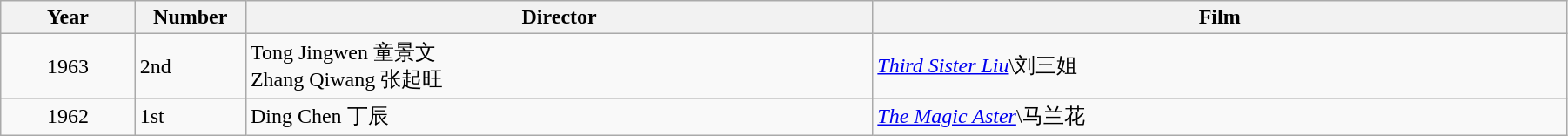<table class="wikitable" width="95%" align="center">
<tr>
<th width="6%">Year</th>
<th width="4%">Number</th>
<th width="28%">Director</th>
<th width="31%">Film</th>
</tr>
<tr>
<td style="text-align:center;">1963</td>
<td>2nd</td>
<td>Tong Jingwen 童景文<br>Zhang Qiwang 张起旺</td>
<td><em><a href='#'>Third Sister Liu</a></em>\刘三姐</td>
</tr>
<tr>
<td style="text-align:center;">1962</td>
<td>1st</td>
<td>Ding Chen 丁辰</td>
<td><em><a href='#'>The Magic Aster</a></em>\马兰花</td>
</tr>
</table>
